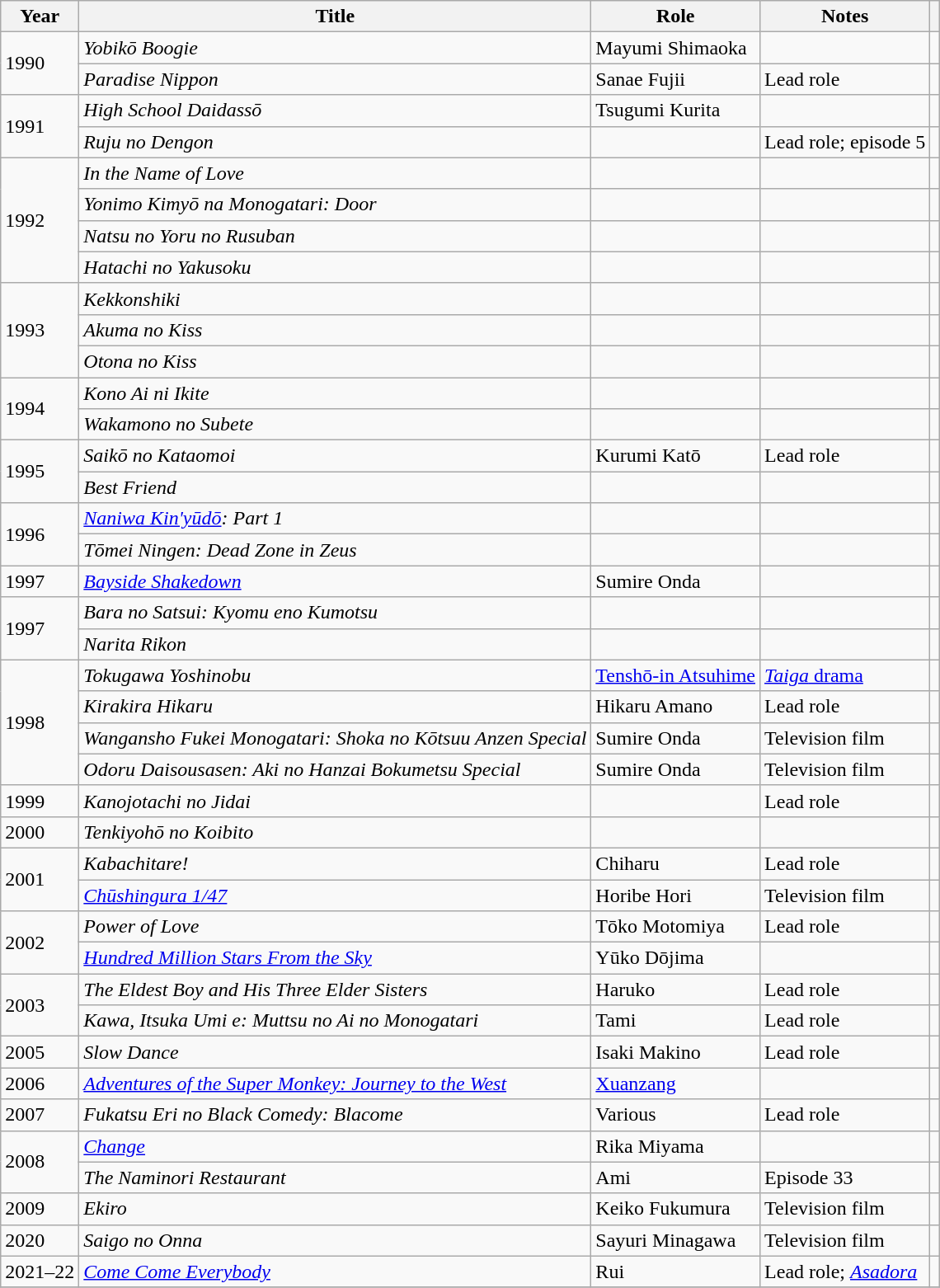<table class="wikitable sortable">
<tr>
<th>Year</th>
<th>Title</th>
<th>Role</th>
<th>Notes</th>
<th class="unsortable"></th>
</tr>
<tr>
<td rowspan="2">1990</td>
<td><em>Yobikō Boogie</em></td>
<td>Mayumi Shimaoka</td>
<td></td>
<td></td>
</tr>
<tr>
<td><em>Paradise Nippon</em></td>
<td>Sanae Fujii</td>
<td>Lead role</td>
<td></td>
</tr>
<tr>
<td rowspan="2">1991</td>
<td><em>High School Daidassō</em></td>
<td>Tsugumi Kurita</td>
<td></td>
<td></td>
</tr>
<tr>
<td><em>Ruju no Dengon</em></td>
<td></td>
<td>Lead role; episode 5</td>
<td></td>
</tr>
<tr>
<td rowspan="4">1992</td>
<td><em>In the Name of Love</em></td>
<td></td>
<td></td>
<td></td>
</tr>
<tr>
<td><em>Yonimo Kimyō na Monogatari: Door</em></td>
<td></td>
<td></td>
<td></td>
</tr>
<tr>
<td><em>Natsu no Yoru no Rusuban</em></td>
<td></td>
<td></td>
<td></td>
</tr>
<tr>
<td><em>Hatachi no Yakusoku</em></td>
<td></td>
<td></td>
<td></td>
</tr>
<tr>
<td rowspan="3">1993</td>
<td><em>Kekkonshiki</em></td>
<td></td>
<td></td>
<td></td>
</tr>
<tr>
<td><em>Akuma no Kiss</em></td>
<td></td>
<td></td>
<td></td>
</tr>
<tr>
<td><em>Otona no Kiss</em></td>
<td></td>
<td></td>
<td></td>
</tr>
<tr>
<td rowspan="2">1994</td>
<td><em>Kono Ai ni Ikite</em></td>
<td></td>
<td></td>
<td></td>
</tr>
<tr>
<td><em>Wakamono no Subete</em></td>
<td></td>
<td></td>
<td></td>
</tr>
<tr>
<td rowspan="2">1995</td>
<td><em>Saikō no Kataomoi</em></td>
<td>Kurumi Katō</td>
<td>Lead role</td>
<td></td>
</tr>
<tr>
<td><em>Best Friend</em></td>
<td></td>
<td></td>
<td></td>
</tr>
<tr>
<td rowspan="2">1996</td>
<td><em><a href='#'>Naniwa Kin'yūdō</a>: Part 1</em></td>
<td></td>
<td></td>
<td></td>
</tr>
<tr>
<td><em>Tōmei Ningen: Dead Zone in Zeus</em></td>
<td></td>
<td></td>
<td></td>
</tr>
<tr>
<td>1997</td>
<td><em><a href='#'>Bayside Shakedown</a></em></td>
<td>Sumire Onda</td>
<td></td>
<td></td>
</tr>
<tr>
<td rowspan="2">1997</td>
<td><em>Bara no Satsui: Kyomu eno Kumotsu</em></td>
<td></td>
<td></td>
<td></td>
</tr>
<tr>
<td><em>Narita Rikon</em></td>
<td></td>
<td></td>
<td></td>
</tr>
<tr>
<td rowspan="4">1998</td>
<td><em>Tokugawa Yoshinobu</em></td>
<td><a href='#'>Tenshō-in Atsuhime</a></td>
<td><a href='#'><em>Taiga</em> drama</a></td>
<td></td>
</tr>
<tr>
<td><em>Kirakira Hikaru</em></td>
<td>Hikaru Amano</td>
<td>Lead role</td>
<td></td>
</tr>
<tr>
<td><em>Wangansho Fukei Monogatari: Shoka no Kōtsuu Anzen Special</em></td>
<td>Sumire Onda</td>
<td>Television film</td>
<td></td>
</tr>
<tr>
<td><em>Odoru Daisousasen: Aki no Hanzai Bokumetsu Special</em></td>
<td>Sumire Onda</td>
<td>Television film</td>
<td></td>
</tr>
<tr>
<td>1999</td>
<td><em>Kanojotachi no Jidai</em></td>
<td></td>
<td>Lead role</td>
<td></td>
</tr>
<tr>
<td>2000</td>
<td><em>Tenkiyohō no Koibito</em></td>
<td></td>
<td></td>
<td></td>
</tr>
<tr>
<td rowspan="2">2001</td>
<td><em>Kabachitare!</em></td>
<td>Chiharu</td>
<td>Lead role</td>
<td></td>
</tr>
<tr>
<td><em><a href='#'>Chūshingura 1/47</a></em></td>
<td>Horibe Hori</td>
<td>Television film</td>
<td></td>
</tr>
<tr>
<td rowspan="2">2002</td>
<td><em>Power of Love</em></td>
<td>Tōko Motomiya</td>
<td>Lead role</td>
<td></td>
</tr>
<tr>
<td><em><a href='#'>Hundred Million Stars From the Sky</a></em></td>
<td>Yūko Dōjima</td>
<td></td>
<td></td>
</tr>
<tr>
<td rowspan="2">2003</td>
<td><em>The Eldest Boy and His Three Elder Sisters</em></td>
<td>Haruko</td>
<td>Lead role</td>
<td></td>
</tr>
<tr>
<td><em>Kawa, Itsuka Umi e: Muttsu no Ai no Monogatari</em></td>
<td>Tami</td>
<td>Lead role</td>
<td></td>
</tr>
<tr>
<td>2005</td>
<td><em>Slow Dance</em></td>
<td>Isaki Makino</td>
<td>Lead role</td>
<td></td>
</tr>
<tr>
<td>2006</td>
<td><em><a href='#'>Adventures of the Super Monkey: Journey to the West</a></em></td>
<td><a href='#'>Xuanzang</a></td>
<td></td>
<td></td>
</tr>
<tr>
<td>2007</td>
<td><em>Fukatsu Eri no Black Comedy: Blacome</em></td>
<td>Various</td>
<td>Lead role</td>
<td></td>
</tr>
<tr>
<td rowspan="2">2008</td>
<td><em><a href='#'>Change</a></em></td>
<td>Rika Miyama</td>
<td></td>
<td></td>
</tr>
<tr>
<td><em>The Naminori Restaurant</em></td>
<td>Ami</td>
<td>Episode 33</td>
<td></td>
</tr>
<tr>
<td>2009</td>
<td><em>Ekiro</em></td>
<td>Keiko Fukumura</td>
<td>Television film</td>
<td></td>
</tr>
<tr>
<td>2020</td>
<td><em>Saigo no Onna</em></td>
<td>Sayuri Minagawa</td>
<td>Television film</td>
<td></td>
</tr>
<tr>
<td>2021–22</td>
<td><em><a href='#'>Come Come Everybody</a></em></td>
<td>Rui</td>
<td>Lead role; <em><a href='#'>Asadora</a></em></td>
<td></td>
</tr>
<tr>
</tr>
</table>
